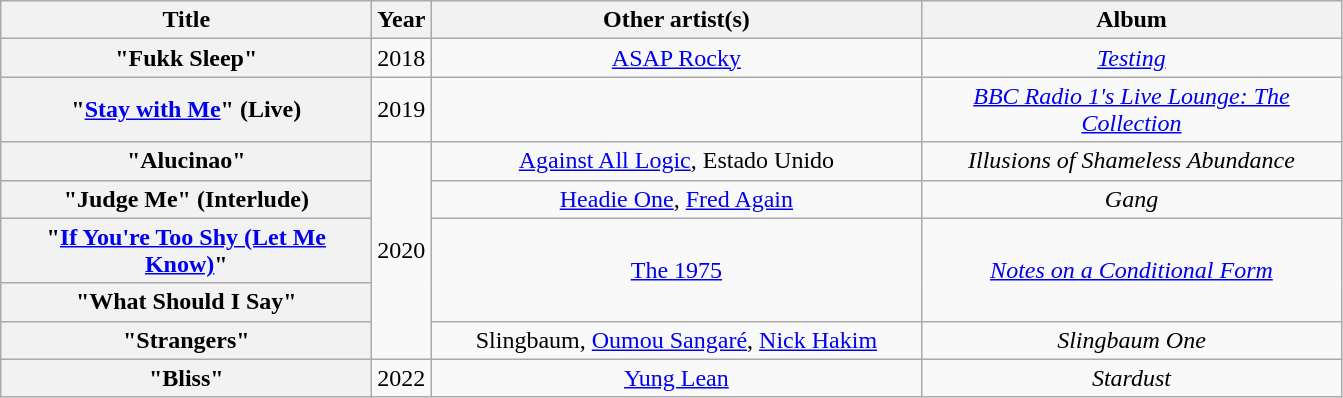<table class="wikitable plainrowheaders" style="text-align:center;">
<tr>
<th scope="col" rowspan="1" style="width:15em;">Title</th>
<th scope="col" rowspan="1" style="width:1em;">Year</th>
<th scope="col" rowspan="1" style="width:20em;">Other artist(s)</th>
<th scope="col" rowspan="1" style="width:17em;">Album</th>
</tr>
<tr>
<th scope="row">"Fukk Sleep"</th>
<td>2018</td>
<td><a href='#'>ASAP Rocky</a></td>
<td><em><a href='#'>Testing</a></em></td>
</tr>
<tr>
<th scope="row">"<a href='#'>Stay with Me</a>" (Live)</th>
<td>2019</td>
<td></td>
<td><em><a href='#'>BBC Radio 1's Live Lounge: The Collection</a></em></td>
</tr>
<tr>
<th scope="row">"Alucinao"</th>
<td rowspan="5">2020</td>
<td><a href='#'>Against All Logic</a>, Estado Unido</td>
<td><em>Illusions of Shameless Abundance</em></td>
</tr>
<tr>
<th scope="row">"Judge Me" (Interlude)</th>
<td><a href='#'>Headie One</a>, <a href='#'>Fred Again</a></td>
<td><em>Gang</em></td>
</tr>
<tr>
<th scope="row">"<a href='#'>If You're Too Shy (Let Me Know)</a>"</th>
<td rowspan="2"><a href='#'>The 1975</a></td>
<td rowspan="2"><em><a href='#'>Notes on a Conditional Form</a></em></td>
</tr>
<tr>
<th scope="row">"What Should I Say"</th>
</tr>
<tr>
<th scope="row">"Strangers"</th>
<td>Slingbaum, <a href='#'>Oumou Sangaré</a>, <a href='#'>Nick Hakim</a></td>
<td><em>Slingbaum One</em></td>
</tr>
<tr>
<th scope="row">"Bliss"</th>
<td>2022</td>
<td><a href='#'>Yung Lean</a></td>
<td><em>Stardust</em></td>
</tr>
</table>
